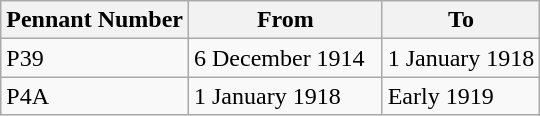<table class="wikitable" style="text-align:left">
<tr>
<th>Pennant Number</th>
<th>From</th>
<th>To</th>
</tr>
<tr>
<td>P39</td>
<td>6 December 1914  </td>
<td>1 January 1918</td>
</tr>
<tr>
<td>P4A</td>
<td>1 January 1918</td>
<td>Early 1919</td>
</tr>
</table>
